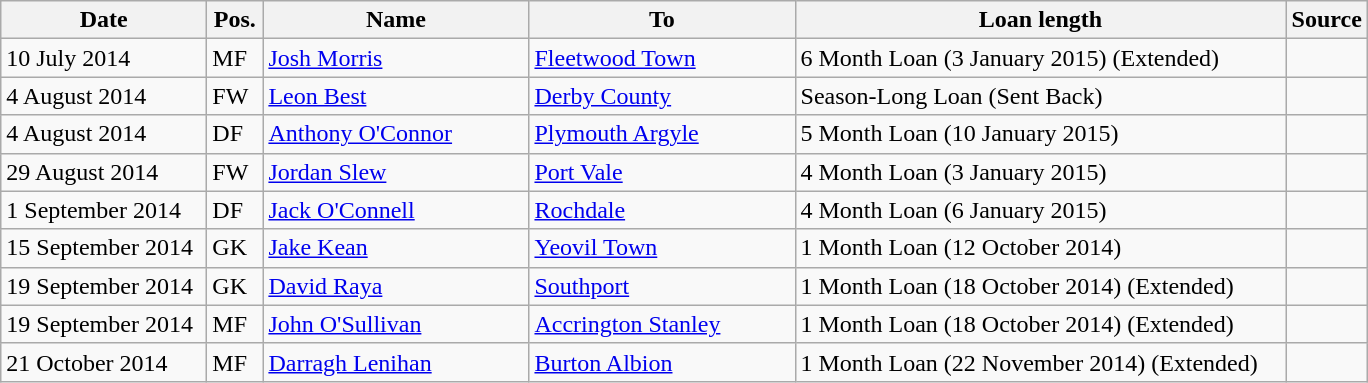<table class="wikitable">
<tr>
<th width= 130>Date</th>
<th width= 30>Pos.</th>
<th width= 170>Name</th>
<th width= 170>To</th>
<th width= 320>Loan length</th>
<th width= 30>Source</th>
</tr>
<tr>
<td>10 July 2014</td>
<td>MF</td>
<td> <a href='#'>Josh Morris</a></td>
<td> <a href='#'>Fleetwood Town</a></td>
<td>6 Month Loan (3 January 2015) (Extended)</td>
<td></td>
</tr>
<tr>
<td>4 August 2014</td>
<td>FW</td>
<td> <a href='#'>Leon Best</a></td>
<td> <a href='#'>Derby County</a></td>
<td>Season-Long Loan (Sent Back)</td>
<td></td>
</tr>
<tr>
<td>4 August 2014</td>
<td>DF</td>
<td> <a href='#'>Anthony O'Connor</a></td>
<td> <a href='#'>Plymouth Argyle</a></td>
<td>5 Month Loan (10 January 2015)</td>
<td></td>
</tr>
<tr>
<td>29 August 2014</td>
<td>FW</td>
<td> <a href='#'>Jordan Slew</a></td>
<td> <a href='#'>Port Vale</a></td>
<td>4 Month Loan (3 January 2015)</td>
<td></td>
</tr>
<tr>
<td>1 September 2014</td>
<td>DF</td>
<td> <a href='#'>Jack O'Connell</a></td>
<td> <a href='#'>Rochdale</a></td>
<td>4 Month Loan (6 January 2015)</td>
<td></td>
</tr>
<tr>
<td>15 September 2014</td>
<td>GK</td>
<td> <a href='#'>Jake Kean</a></td>
<td> <a href='#'>Yeovil Town</a></td>
<td>1 Month Loan (12 October 2014)</td>
<td></td>
</tr>
<tr>
<td>19 September 2014</td>
<td>GK</td>
<td> <a href='#'>David Raya</a></td>
<td> <a href='#'>Southport</a></td>
<td>1 Month Loan (18 October 2014) (Extended)</td>
<td></td>
</tr>
<tr>
<td>19 September 2014</td>
<td>MF</td>
<td> <a href='#'>John O'Sullivan</a></td>
<td> <a href='#'>Accrington Stanley</a></td>
<td>1 Month Loan (18 October 2014) (Extended)</td>
<td></td>
</tr>
<tr>
<td>21 October 2014</td>
<td>MF</td>
<td> <a href='#'>Darragh Lenihan</a></td>
<td> <a href='#'>Burton Albion</a></td>
<td>1 Month Loan (22 November 2014) (Extended)</td>
<td></td>
</tr>
</table>
